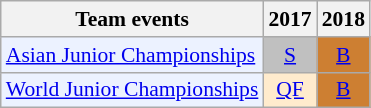<table style='font-size: 90%; text-align:center;' class='wikitable'>
<tr>
<th>Team events</th>
<th>2017</th>
<th>2018</th>
</tr>
<tr>
<td bgcolor="#ECF2FF"; align="left"><a href='#'>Asian Junior Championships</a></td>
<td bgcolor=silver><a href='#'>S</a></td>
<td bgcolor=CD7F32><a href='#'>B</a></td>
</tr>
<tr>
<td bgcolor="#ECF2FF"; align="left"><a href='#'>World Junior Championships</a></td>
<td bgcolor=FFEBCD><a href='#'>QF</a></td>
<td bgcolor=CD7F32><a href='#'>B</a></td>
</tr>
</table>
